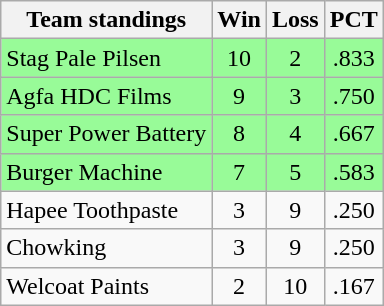<table class="wikitable">
<tr>
<th>Team standings</th>
<th>Win</th>
<th>Loss</th>
<th>PCT</th>
</tr>
<tr align="center" bgcolor=#98fb98>
<td align="left">Stag Pale Pilsen</td>
<td>10</td>
<td>2</td>
<td>.833</td>
</tr>
<tr align="center" bgcolor=#98fb98>
<td align="left">Agfa HDC Films</td>
<td>9</td>
<td>3</td>
<td>.750</td>
</tr>
<tr align="center" bgcolor=#98fb98>
<td align="left">Super Power Battery</td>
<td>8</td>
<td>4</td>
<td>.667</td>
</tr>
<tr align="center" bgcolor=#98fb98>
<td align="left">Burger Machine</td>
<td>7</td>
<td>5</td>
<td>.583</td>
</tr>
<tr align="center" bgcolor=>
<td align="left">Hapee Toothpaste</td>
<td>3</td>
<td>9</td>
<td>.250</td>
</tr>
<tr align="center" bgcolor=>
<td align="left">Chowking</td>
<td>3</td>
<td>9</td>
<td>.250</td>
</tr>
<tr align="center" bgcolor=>
<td align="left">Welcoat Paints</td>
<td>2</td>
<td>10</td>
<td>.167</td>
</tr>
</table>
